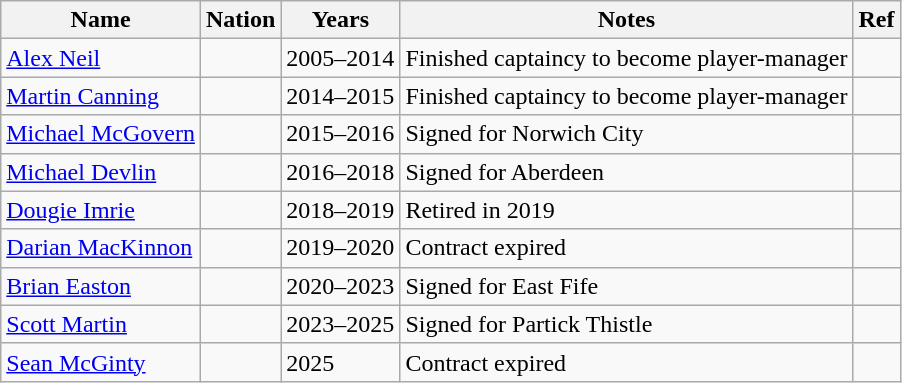<table class="wikitable sortable">
<tr>
<th>Name</th>
<th>Nation</th>
<th>Years</th>
<th>Notes</th>
<th>Ref</th>
</tr>
<tr>
<td><a href='#'>Alex Neil</a></td>
<td></td>
<td>2005–2014</td>
<td>Finished captaincy to become player-manager</td>
<td></td>
</tr>
<tr>
<td><a href='#'>Martin Canning</a></td>
<td></td>
<td>2014–2015</td>
<td>Finished captaincy to become player-manager</td>
<td></td>
</tr>
<tr>
<td><a href='#'>Michael McGovern</a></td>
<td></td>
<td>2015–2016</td>
<td>Signed for Norwich City</td>
<td></td>
</tr>
<tr>
<td><a href='#'>Michael Devlin</a></td>
<td></td>
<td>2016–2018</td>
<td>Signed for Aberdeen</td>
<td></td>
</tr>
<tr>
<td><a href='#'>Dougie Imrie</a></td>
<td></td>
<td>2018–2019</td>
<td>Retired in 2019</td>
<td></td>
</tr>
<tr>
<td><a href='#'>Darian MacKinnon</a></td>
<td></td>
<td>2019–2020</td>
<td>Contract expired</td>
<td></td>
</tr>
<tr>
<td><a href='#'>Brian Easton</a></td>
<td></td>
<td>2020–2023</td>
<td>Signed for East Fife</td>
<td></td>
</tr>
<tr>
<td><a href='#'>Scott Martin</a></td>
<td></td>
<td>2023–2025</td>
<td>Signed for Partick Thistle</td>
<td></td>
</tr>
<tr>
<td><a href='#'>Sean McGinty</a></td>
<td></td>
<td>2025</td>
<td>Contract expired</td>
<td></td>
</tr>
</table>
